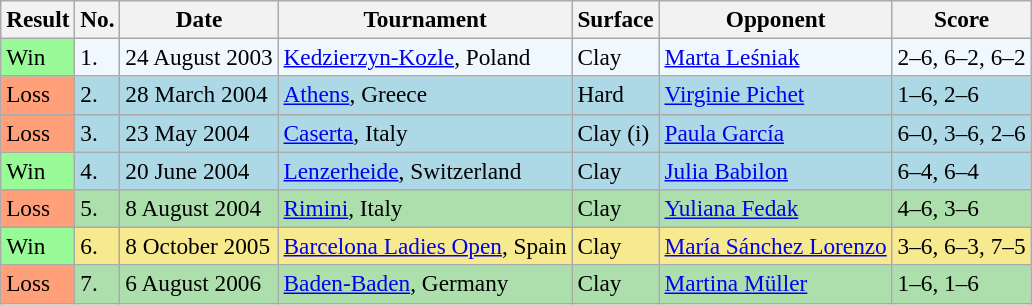<table class="sortable wikitable" style=font-size:97%>
<tr>
<th>Result</th>
<th>No.</th>
<th>Date</th>
<th>Tournament</th>
<th>Surface</th>
<th>Opponent</th>
<th class=unsortable>Score</th>
</tr>
<tr bgcolor="#f0f8ff">
<td style="background:#98fb98;">Win</td>
<td>1.</td>
<td>24 August 2003</td>
<td><a href='#'>Kedzierzyn-Kozle</a>, Poland</td>
<td>Clay</td>
<td> <a href='#'>Marta Leśniak</a></td>
<td>2–6, 6–2, 6–2</td>
</tr>
<tr style="background:lightblue;">
<td style="background:#ffa07a;">Loss</td>
<td>2.</td>
<td>28 March 2004</td>
<td><a href='#'>Athens</a>, Greece</td>
<td>Hard</td>
<td> <a href='#'>Virginie Pichet</a></td>
<td>1–6, 2–6</td>
</tr>
<tr style="background:lightblue;">
<td style="background:#ffa07a;">Loss</td>
<td>3.</td>
<td>23 May 2004</td>
<td><a href='#'>Caserta</a>, Italy</td>
<td>Clay (i)</td>
<td> <a href='#'>Paula García</a></td>
<td>6–0, 3–6, 2–6</td>
</tr>
<tr style="background:lightblue;">
<td style="background:#98fb98;">Win</td>
<td>4.</td>
<td>20 June 2004</td>
<td><a href='#'>Lenzerheide</a>, Switzerland</td>
<td>Clay</td>
<td> <a href='#'>Julia Babilon</a></td>
<td>6–4, 6–4</td>
</tr>
<tr style="background:#addfad;">
<td style="background:#ffa07a;">Loss</td>
<td>5.</td>
<td>8 August 2004</td>
<td><a href='#'>Rimini</a>, Italy</td>
<td>Clay</td>
<td> <a href='#'>Yuliana Fedak</a></td>
<td>4–6, 3–6</td>
</tr>
<tr style="background:#f7e98e;">
<td style="background:#98fb98;">Win</td>
<td>6.</td>
<td>8 October 2005</td>
<td><a href='#'>Barcelona Ladies Open</a>, Spain</td>
<td>Clay</td>
<td> <a href='#'>María Sánchez Lorenzo</a></td>
<td>3–6, 6–3, 7–5</td>
</tr>
<tr style="background:#addfad;">
<td style="background:#ffa07a;">Loss</td>
<td>7.</td>
<td>6 August 2006</td>
<td><a href='#'>Baden-Baden</a>, Germany</td>
<td>Clay</td>
<td> <a href='#'>Martina Müller</a></td>
<td>1–6, 1–6</td>
</tr>
</table>
